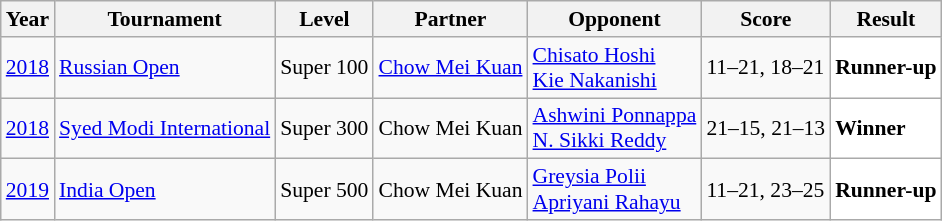<table class="sortable wikitable" style="font-size: 90%;">
<tr>
<th>Year</th>
<th>Tournament</th>
<th>Level</th>
<th>Partner</th>
<th>Opponent</th>
<th>Score</th>
<th>Result</th>
</tr>
<tr>
<td align="center"><a href='#'>2018</a></td>
<td align="left"><a href='#'>Russian Open</a></td>
<td align="left">Super 100</td>
<td align="left"> <a href='#'>Chow Mei Kuan</a></td>
<td align="left"> <a href='#'>Chisato Hoshi</a><br> <a href='#'>Kie Nakanishi</a></td>
<td align="left">11–21, 18–21</td>
<td style="text-align:left; background:white"> <strong>Runner-up</strong></td>
</tr>
<tr>
<td align="center"><a href='#'>2018</a></td>
<td align="left"><a href='#'>Syed Modi International</a></td>
<td align="left">Super 300</td>
<td align="left"> Chow Mei Kuan</td>
<td align="left"> <a href='#'>Ashwini Ponnappa</a><br> <a href='#'>N. Sikki Reddy</a></td>
<td align="left">21–15, 21–13</td>
<td style="text-align:left; background:white"> <strong>Winner</strong></td>
</tr>
<tr>
<td align="center"><a href='#'>2019</a></td>
<td align="left"><a href='#'>India Open</a></td>
<td align="left">Super 500</td>
<td align="left"> Chow Mei Kuan</td>
<td align="left"> <a href='#'>Greysia Polii</a><br> <a href='#'>Apriyani Rahayu</a></td>
<td align="left">11–21, 23–25</td>
<td style="text-align:left; background:white"> <strong>Runner-up</strong></td>
</tr>
</table>
